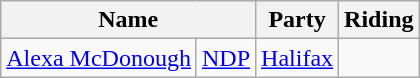<table class="wikitable">
<tr>
<th colspan="2">Name</th>
<th>Party</th>
<th>Riding</th>
</tr>
<tr>
<td><a href='#'>Alexa McDonough</a></td>
<td><a href='#'>NDP</a></td>
<td><a href='#'>Halifax</a></td>
</tr>
</table>
